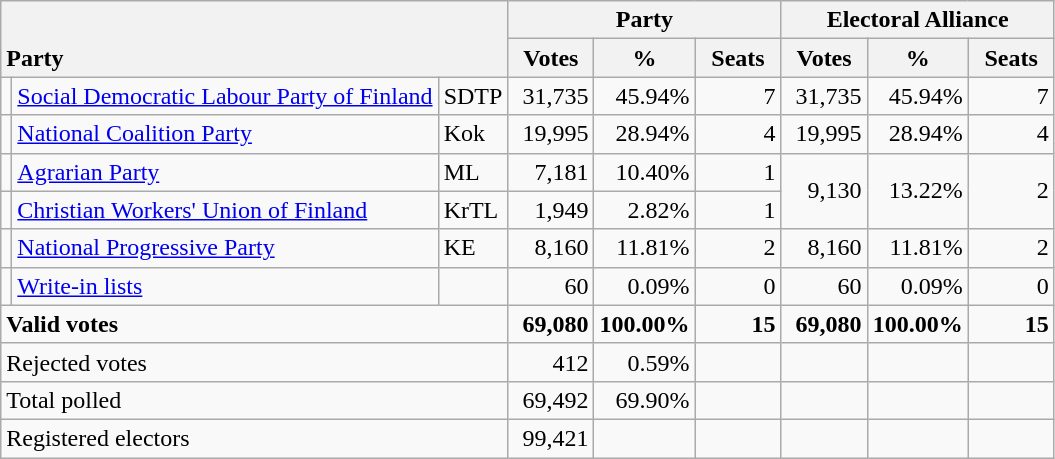<table class="wikitable" border="1" style="text-align:right;">
<tr>
<th style="text-align:left;" valign=bottom rowspan=2 colspan=3>Party</th>
<th colspan=3>Party</th>
<th colspan=3>Electoral Alliance</th>
</tr>
<tr>
<th align=center valign=bottom width="50">Votes</th>
<th align=center valign=bottom width="50">%</th>
<th align=center valign=bottom width="50">Seats</th>
<th align=center valign=bottom width="50">Votes</th>
<th align=center valign=bottom width="50">%</th>
<th align=center valign=bottom width="50">Seats</th>
</tr>
<tr>
<td></td>
<td align=left style="white-space: nowrap;"><a href='#'>Social Democratic Labour Party of Finland</a></td>
<td align=left>SDTP</td>
<td>31,735</td>
<td>45.94%</td>
<td>7</td>
<td>31,735</td>
<td>45.94%</td>
<td>7</td>
</tr>
<tr>
<td></td>
<td align=left><a href='#'>National Coalition Party</a></td>
<td align=left>Kok</td>
<td>19,995</td>
<td>28.94%</td>
<td>4</td>
<td>19,995</td>
<td>28.94%</td>
<td>4</td>
</tr>
<tr>
<td></td>
<td align=left><a href='#'>Agrarian Party</a></td>
<td align=left>ML</td>
<td>7,181</td>
<td>10.40%</td>
<td>1</td>
<td rowspan=2>9,130</td>
<td rowspan=2>13.22%</td>
<td rowspan=2>2</td>
</tr>
<tr>
<td></td>
<td align=left><a href='#'>Christian Workers' Union of Finland</a></td>
<td align=left>KrTL</td>
<td>1,949</td>
<td>2.82%</td>
<td>1</td>
</tr>
<tr>
<td></td>
<td align=left><a href='#'>National Progressive Party</a></td>
<td align=left>KE</td>
<td>8,160</td>
<td>11.81%</td>
<td>2</td>
<td>8,160</td>
<td>11.81%</td>
<td>2</td>
</tr>
<tr>
<td></td>
<td align=left><a href='#'>Write-in lists</a></td>
<td align=left></td>
<td>60</td>
<td>0.09%</td>
<td>0</td>
<td>60</td>
<td>0.09%</td>
<td>0</td>
</tr>
<tr style="font-weight:bold">
<td align=left colspan=3>Valid votes</td>
<td>69,080</td>
<td>100.00%</td>
<td>15</td>
<td>69,080</td>
<td>100.00%</td>
<td>15</td>
</tr>
<tr>
<td align=left colspan=3>Rejected votes</td>
<td>412</td>
<td>0.59%</td>
<td></td>
<td></td>
<td></td>
<td></td>
</tr>
<tr>
<td align=left colspan=3>Total polled</td>
<td>69,492</td>
<td>69.90%</td>
<td></td>
<td></td>
<td></td>
<td></td>
</tr>
<tr>
<td align=left colspan=3>Registered electors</td>
<td>99,421</td>
<td></td>
<td></td>
<td></td>
<td></td>
<td></td>
</tr>
</table>
